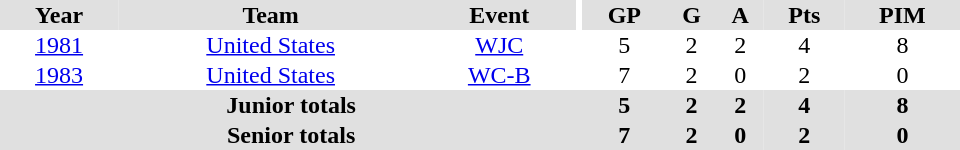<table border="0" cellpadding="1" cellspacing="0" ID="Table3" style="text-align:center; width:40em">
<tr bgcolor="#e0e0e0">
<th>Year</th>
<th>Team</th>
<th>Event</th>
<th rowspan="102" bgcolor="#ffffff"></th>
<th>GP</th>
<th>G</th>
<th>A</th>
<th>Pts</th>
<th>PIM</th>
</tr>
<tr>
<td><a href='#'>1981</a></td>
<td><a href='#'>United States</a></td>
<td><a href='#'>WJC</a></td>
<td>5</td>
<td>2</td>
<td>2</td>
<td>4</td>
<td>8</td>
</tr>
<tr>
<td><a href='#'>1983</a></td>
<td><a href='#'>United States</a></td>
<td><a href='#'>WC-B</a></td>
<td>7</td>
<td>2</td>
<td>0</td>
<td>2</td>
<td>0</td>
</tr>
<tr bgcolor="#e0e0e0">
<th colspan="4">Junior totals</th>
<th>5</th>
<th>2</th>
<th>2</th>
<th>4</th>
<th>8</th>
</tr>
<tr bgcolor="#e0e0e0">
<th colspan="4">Senior totals</th>
<th>7</th>
<th>2</th>
<th>0</th>
<th>2</th>
<th>0</th>
</tr>
</table>
